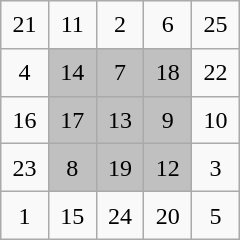<table class="wikitable" style="margin-left:auto;margin-right:auto;text-align:center;width:10em;height:10em;table-layout:fixed;">
<tr>
<td>21</td>
<td>11</td>
<td>2</td>
<td>6</td>
<td>25</td>
</tr>
<tr>
<td>4</td>
<td style="background-color: silver;">14</td>
<td style="background-color: silver;">7</td>
<td style="background-color: silver;">18</td>
<td>22</td>
</tr>
<tr>
<td>16</td>
<td style="background-color: silver;">17</td>
<td style="background-color: silver;">13</td>
<td style="background-color: silver;">9</td>
<td>10</td>
</tr>
<tr>
<td>23</td>
<td style="background-color: silver;">8</td>
<td style="background-color: silver;">19</td>
<td style="background-color: silver;">12</td>
<td>3</td>
</tr>
<tr>
<td>1</td>
<td>15</td>
<td>24</td>
<td>20</td>
<td>5</td>
</tr>
</table>
